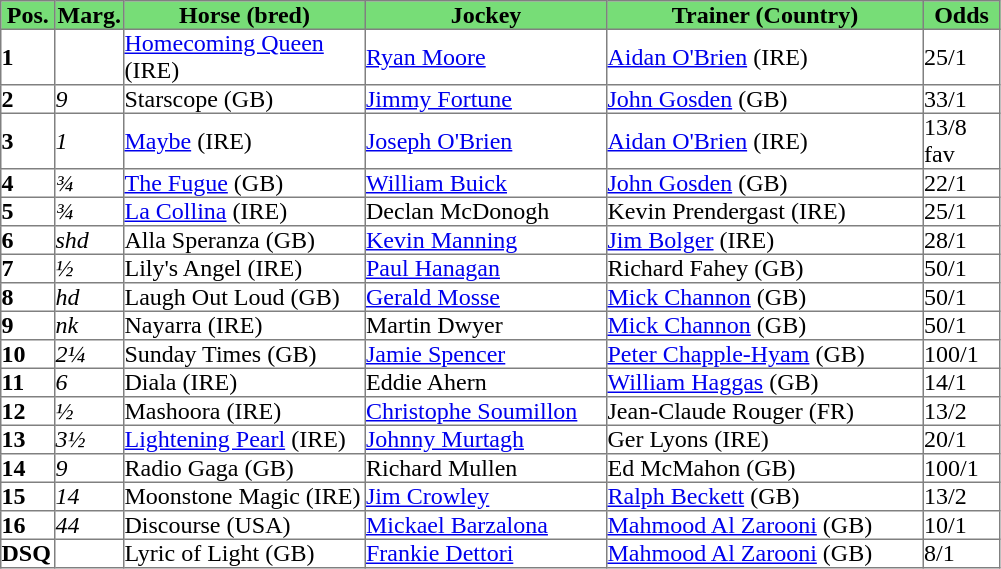<table class = "sortable" | border="1" cellpadding="0" style="border-collapse: collapse;">
<tr style="background:#7d7; text-align:center;">
<th style="width:35px;"><strong>Pos.</strong></th>
<th style="width:45px;"><strong>Marg.</strong></th>
<th style="width:160px;"><strong>Horse (bred)</strong></th>
<th style="width:160px;"><strong>Jockey</strong></th>
<th style="width:210px;"><strong>Trainer (Country)</strong></th>
<th style="width:50px;"><strong>Odds</strong></th>
</tr>
<tr>
<td><strong>1</strong></td>
<td></td>
<td><a href='#'>Homecoming Queen</a> (IRE)</td>
<td><a href='#'>Ryan Moore</a></td>
<td><a href='#'>Aidan O'Brien</a> (IRE)</td>
<td>25/1</td>
</tr>
<tr>
<td><strong>2</strong></td>
<td><em>9</em></td>
<td>Starscope (GB)</td>
<td><a href='#'>Jimmy Fortune</a></td>
<td><a href='#'>John Gosden</a> (GB)</td>
<td>33/1</td>
</tr>
<tr>
<td><strong>3</strong></td>
<td><em>1</em></td>
<td><a href='#'>Maybe</a> (IRE)</td>
<td><a href='#'>Joseph O'Brien</a></td>
<td><a href='#'>Aidan O'Brien</a> (IRE)</td>
<td>13/8 fav</td>
</tr>
<tr>
<td><strong>4</strong></td>
<td><em>¾</em></td>
<td><a href='#'>The Fugue</a> (GB)</td>
<td><a href='#'>William Buick</a></td>
<td><a href='#'>John Gosden</a> (GB)</td>
<td>22/1</td>
</tr>
<tr>
<td><strong>5</strong></td>
<td><em>¾</em></td>
<td><a href='#'>La Collina</a> (IRE)</td>
<td>Declan McDonogh</td>
<td>Kevin Prendergast (IRE)</td>
<td>25/1</td>
</tr>
<tr>
<td><strong>6</strong></td>
<td><em>shd</em></td>
<td>Alla Speranza (GB)</td>
<td><a href='#'>Kevin Manning</a></td>
<td><a href='#'>Jim Bolger</a> (IRE)</td>
<td>28/1</td>
</tr>
<tr>
<td><strong>7</strong></td>
<td><em>½</em></td>
<td>Lily's Angel (IRE)</td>
<td><a href='#'>Paul Hanagan</a></td>
<td>Richard Fahey (GB)</td>
<td>50/1</td>
</tr>
<tr>
<td><strong>8</strong></td>
<td><em>hd</em></td>
<td>Laugh Out Loud (GB)</td>
<td><a href='#'>Gerald Mosse</a></td>
<td><a href='#'>Mick Channon</a> (GB)</td>
<td>50/1</td>
</tr>
<tr>
<td><strong>9</strong></td>
<td><em>nk</em></td>
<td>Nayarra (IRE)</td>
<td>Martin Dwyer</td>
<td><a href='#'>Mick Channon</a> (GB)</td>
<td>50/1</td>
</tr>
<tr>
<td><strong>10</strong></td>
<td><em>2¼</em></td>
<td>Sunday Times (GB)</td>
<td><a href='#'>Jamie Spencer</a></td>
<td><a href='#'>Peter Chapple-Hyam</a> (GB)</td>
<td>100/1</td>
</tr>
<tr>
<td><strong>11</strong></td>
<td><em>6</em></td>
<td>Diala (IRE)</td>
<td>Eddie Ahern</td>
<td><a href='#'>William Haggas</a> (GB)</td>
<td>14/1</td>
</tr>
<tr>
<td><strong>12</strong></td>
<td><em>½</em></td>
<td>Mashoora (IRE)</td>
<td><a href='#'>Christophe Soumillon</a></td>
<td>Jean-Claude Rouger (FR)</td>
<td>13/2</td>
</tr>
<tr>
<td><strong>13</strong></td>
<td><em>3½</em></td>
<td><a href='#'>Lightening Pearl</a> (IRE)</td>
<td><a href='#'>Johnny Murtagh</a></td>
<td>Ger Lyons (IRE)</td>
<td>20/1</td>
</tr>
<tr>
<td><strong>14</strong></td>
<td><em>9</em></td>
<td>Radio Gaga (GB)</td>
<td>Richard Mullen</td>
<td>Ed McMahon (GB)</td>
<td>100/1</td>
</tr>
<tr>
<td><strong>15</strong></td>
<td><em>14</em></td>
<td>Moonstone Magic (IRE)</td>
<td><a href='#'>Jim Crowley</a></td>
<td><a href='#'>Ralph Beckett</a> (GB)</td>
<td>13/2</td>
</tr>
<tr>
<td><strong>16</strong></td>
<td><em>44</em></td>
<td>Discourse (USA)</td>
<td><a href='#'>Mickael Barzalona</a></td>
<td><a href='#'>Mahmood Al Zarooni</a> (GB)</td>
<td>10/1</td>
</tr>
<tr>
<td><strong>DSQ</strong></td>
<td></td>
<td>Lyric of Light (GB)</td>
<td><a href='#'>Frankie Dettori</a></td>
<td><a href='#'>Mahmood Al Zarooni</a> (GB)</td>
<td>8/1</td>
</tr>
</table>
